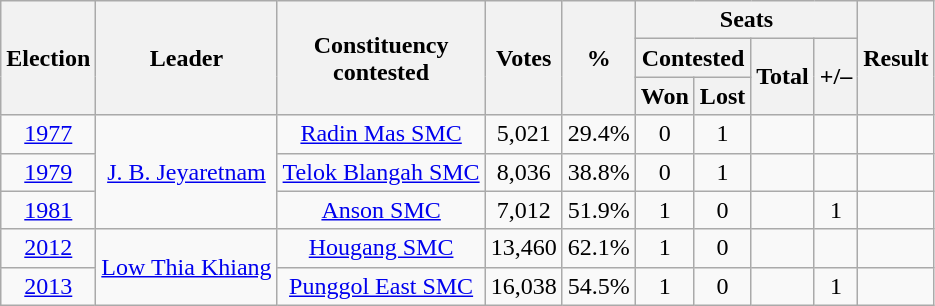<table class=wikitable style="text-align: center;">
<tr>
<th rowspan=3>Election</th>
<th rowspan=3>Leader</th>
<th rowspan=3>Constituency<br>contested</th>
<th rowspan=3>Votes</th>
<th rowspan=3>%</th>
<th colspan=4>Seats</th>
<th rowspan=3>Result</th>
</tr>
<tr>
<th colspan=2>Contested</th>
<th rowspan=2>Total</th>
<th rowspan=2>+/–</th>
</tr>
<tr>
<th>Won</th>
<th>Lost</th>
</tr>
<tr>
<td><a href='#'>1977</a></td>
<td rowspan="3"><a href='#'>J. B. Jeyaretnam</a></td>
<td><a href='#'>Radin Mas SMC</a></td>
<td>5,021</td>
<td>29.4%</td>
<td>0</td>
<td>1</td>
<td></td>
<td></td>
<td></td>
</tr>
<tr>
<td><a href='#'>1979</a></td>
<td><a href='#'>Telok Blangah SMC</a></td>
<td>8,036</td>
<td>38.8%</td>
<td>0</td>
<td>1</td>
<td></td>
<td></td>
<td></td>
</tr>
<tr>
<td><a href='#'>1981</a></td>
<td><a href='#'>Anson SMC</a></td>
<td>7,012</td>
<td>51.9%</td>
<td>1</td>
<td>0</td>
<td></td>
<td> 1</td>
<td></td>
</tr>
<tr>
<td><a href='#'>2012</a></td>
<td rowspan=2><a href='#'>Low Thia Khiang</a></td>
<td><a href='#'>Hougang SMC</a></td>
<td>13,460</td>
<td>62.1%</td>
<td>1</td>
<td>0</td>
<td></td>
<td></td>
<td></td>
</tr>
<tr>
<td><a href='#'>2013</a></td>
<td><a href='#'>Punggol East SMC</a></td>
<td>16,038</td>
<td>54.5%</td>
<td>1</td>
<td>0</td>
<td></td>
<td> 1</td>
<td></td>
</tr>
</table>
